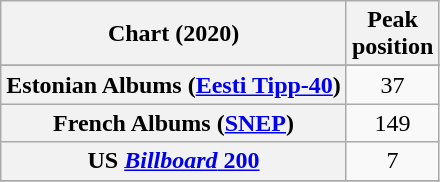<table class="wikitable sortable plainrowheaders" style="text-align:center">
<tr>
<th scope="col">Chart (2020)</th>
<th scope="col">Peak<br>position</th>
</tr>
<tr>
</tr>
<tr>
</tr>
<tr>
<th scope="row">Estonian Albums (<a href='#'>Eesti Tipp-40</a>)</th>
<td>37</td>
</tr>
<tr>
<th scope="row">French Albums (<a href='#'>SNEP</a>)</th>
<td>149</td>
</tr>
<tr>
<th scope="row">US <a href='#'><em>Billboard</em> 200</a></th>
<td>7</td>
</tr>
<tr>
</tr>
</table>
